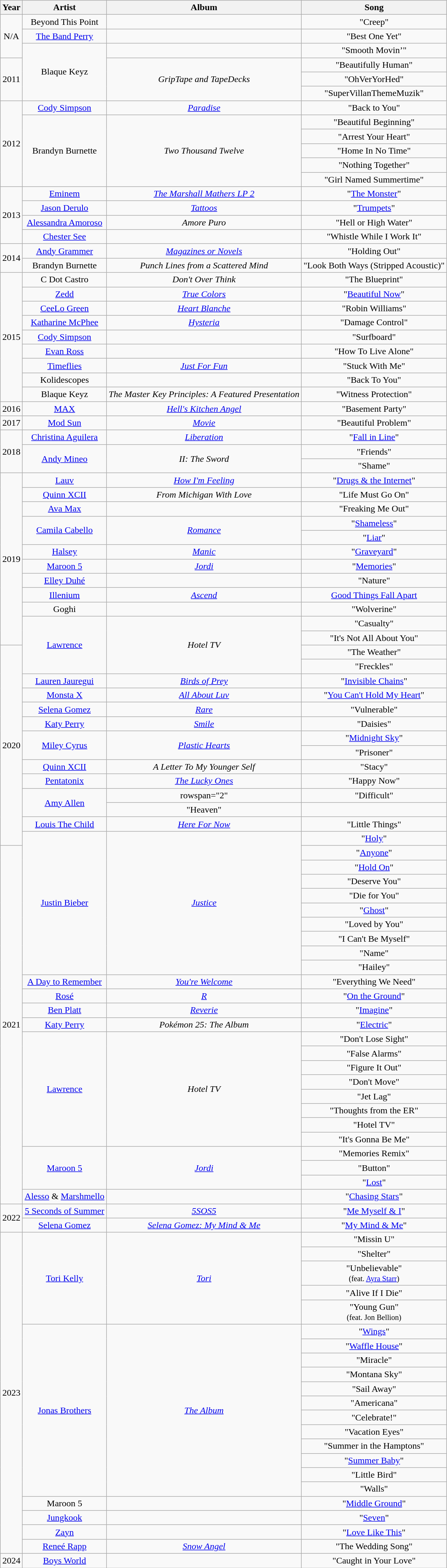<table class="wikitable plainrowheaders" style="text-align:center;">
<tr>
<th scope="col">Year</th>
<th scope="col">Artist</th>
<th scope="col">Album</th>
<th scope="col">Song</th>
</tr>
<tr>
<td rowspan="3">N/A</td>
<td>Beyond This Point</td>
<td></td>
<td>"Creep"<br></td>
</tr>
<tr>
<td><a href='#'>The Band Perry</a></td>
<td></td>
<td>"Best One Yet"</td>
</tr>
<tr>
<td rowspan="4">Blaque Keyz</td>
<td></td>
<td>"Smooth Movin’"<br></td>
</tr>
<tr>
<td rowspan="3">2011</td>
<td rowspan="3"><em>GripTape and TapeDecks</em></td>
<td>"Beautifully Human"</td>
</tr>
<tr>
<td>"OhVerYorHed"<br></td>
</tr>
<tr>
<td>"SuperVillanThemeMuzik"<br></td>
</tr>
<tr>
<td rowspan="6">2012</td>
<td><a href='#'>Cody Simpson</a></td>
<td><a href='#'><em>Paradise</em></a></td>
<td>"Back to You"</td>
</tr>
<tr>
<td rowspan="5">Brandyn Burnette</td>
<td rowspan="5"><em>Two Thousand Twelve</em></td>
<td>"Beautiful Beginning"</td>
</tr>
<tr>
<td>"Arrest Your Heart"</td>
</tr>
<tr>
<td>"Home In No Time"</td>
</tr>
<tr>
<td>"Nothing Together"</td>
</tr>
<tr>
<td>"Girl Named Summertime"</td>
</tr>
<tr>
<td rowspan="4">2013</td>
<td><a href='#'>Eminem</a><br></td>
<td><em><a href='#'>The Marshall Mathers LP 2</a></em></td>
<td>"<a href='#'>The Monster</a>"</td>
</tr>
<tr>
<td><a href='#'>Jason Derulo</a></td>
<td><a href='#'><em>Tattoos</em></a></td>
<td>"<a href='#'>Trumpets</a>"</td>
</tr>
<tr>
<td><a href='#'>Alessandra Amoroso</a></td>
<td><em>Amore Puro</em></td>
<td>"Hell or High Water"</td>
</tr>
<tr>
<td><a href='#'>Chester See</a></td>
<td></td>
<td>"Whistle While I Work It"<br></td>
</tr>
<tr>
<td rowspan="2">2014</td>
<td><a href='#'>Andy Grammer</a></td>
<td><em><a href='#'>Magazines or Novels</a></em></td>
<td>"Holding Out"</td>
</tr>
<tr>
<td>Brandyn Burnette</td>
<td><em>Punch Lines from a Scattered Mind</em></td>
<td>"Look Both Ways (Stripped Acoustic)"</td>
</tr>
<tr>
<td rowspan="9">2015</td>
<td>C Dot Castro</td>
<td><em>Don't Over Think</em></td>
<td>"The Blueprint"<br></td>
</tr>
<tr>
<td><a href='#'>Zedd</a></td>
<td><a href='#'><em>True Colors</em></a></td>
<td>"<a href='#'>Beautiful Now</a>"<br></td>
</tr>
<tr>
<td><a href='#'>CeeLo Green</a></td>
<td><em><a href='#'>Heart Blanche</a></em></td>
<td>"Robin Williams"</td>
</tr>
<tr>
<td><a href='#'>Katharine McPhee</a></td>
<td><a href='#'><em>Hysteria</em></a></td>
<td>"Damage Control"</td>
</tr>
<tr>
<td><a href='#'>Cody Simpson</a></td>
<td></td>
<td>"Surfboard"</td>
</tr>
<tr>
<td><a href='#'>Evan Ross</a></td>
<td></td>
<td>"How To Live Alone"</td>
</tr>
<tr>
<td><a href='#'>Timeflies</a></td>
<td><em><a href='#'>Just For Fun</a></em></td>
<td>"Stuck With Me"</td>
</tr>
<tr>
<td>Kolidescopes</td>
<td></td>
<td>"Back To You"</td>
</tr>
<tr>
<td>Blaque Keyz</td>
<td><em>The Master Key Principles: A Featured Presentation</em></td>
<td>"Witness Protection"<br></td>
</tr>
<tr>
<td>2016</td>
<td><a href='#'>MAX</a></td>
<td><em><a href='#'>Hell's Kitchen Angel</a></em></td>
<td>"Basement Party"</td>
</tr>
<tr>
<td>2017</td>
<td><a href='#'>Mod Sun</a></td>
<td><em><a href='#'>Movie</a></em></td>
<td>"Beautiful Problem"</td>
</tr>
<tr>
<td rowspan="3">2018</td>
<td><a href='#'>Christina Aguilera</a></td>
<td><em><a href='#'>Liberation</a></em></td>
<td>"<a href='#'>Fall in Line</a>"<br></td>
</tr>
<tr>
<td rowspan="2"><a href='#'>Andy Mineo</a></td>
<td rowspan="2"><em>II: The Sword</em></td>
<td>"Friends"</td>
</tr>
<tr>
<td>"Shame"<br></td>
</tr>
<tr>
<td rowspan="12">2019</td>
<td><a href='#'>Lauv</a></td>
<td><em><a href='#'>How I'm Feeling</a></em></td>
<td>"<a href='#'>Drugs & the Internet</a>"</td>
</tr>
<tr>
<td><a href='#'>Quinn XCII</a></td>
<td><em>From Michigan With Love</em></td>
<td>"Life Must Go On"</td>
</tr>
<tr>
<td><a href='#'>Ava Max</a></td>
<td></td>
<td>"Freaking Me Out"</td>
</tr>
<tr>
<td rowspan=2><a href='#'>Camila Cabello</a></td>
<td rowspan=2><em><a href='#'>Romance</a></em></td>
<td>"<a href='#'>Shameless</a>"</td>
</tr>
<tr>
<td>"<a href='#'>Liar</a>"</td>
</tr>
<tr>
<td><a href='#'>Halsey</a></td>
<td><em><a href='#'>Manic</a></em></td>
<td>"<a href='#'>Graveyard</a>"</td>
</tr>
<tr>
<td><a href='#'>Maroon 5</a></td>
<td><em><a href='#'>Jordi</a></em></td>
<td>"<a href='#'>Memories</a>"</td>
</tr>
<tr>
<td><a href='#'>Elley Duhé</a></td>
<td></td>
<td>"Nature"</td>
</tr>
<tr>
<td><a href='#'>Illenium</a></td>
<td><em><a href='#'>Ascend</a></em></td>
<td><a href='#'>Good Things Fall Apart</a><br></td>
</tr>
<tr>
<td>Goghi</td>
<td></td>
<td>"Wolverine"</td>
</tr>
<tr>
<td rowspan="4"><a href='#'>Lawrence</a></td>
<td rowspan="4"><em>Hotel TV</em></td>
<td>"Casualty"</td>
</tr>
<tr>
<td>"It's Not All About You"</td>
</tr>
<tr>
<td rowspan="14">2020</td>
<td>"The Weather"</td>
</tr>
<tr>
<td>"Freckles"</td>
</tr>
<tr>
<td><a href='#'>Lauren Jauregui</a></td>
<td><em><a href='#'>Birds of Prey</a></em></td>
<td>"<a href='#'>Invisible Chains</a>"</td>
</tr>
<tr>
<td><a href='#'>Monsta X</a></td>
<td><em><a href='#'>All About Luv</a></em></td>
<td>"<a href='#'>You Can't Hold My Heart</a>"</td>
</tr>
<tr>
<td><a href='#'>Selena Gomez</a></td>
<td><em><a href='#'>Rare</a></em></td>
<td>"Vulnerable"</td>
</tr>
<tr>
<td><a href='#'>Katy Perry</a></td>
<td><em><a href='#'>Smile</a></em></td>
<td>"Daisies"</td>
</tr>
<tr>
<td rowspan="2"><a href='#'>Miley Cyrus</a></td>
<td rowspan="2"><em><a href='#'>Plastic Hearts</a></em></td>
<td>"<a href='#'>Midnight Sky</a>"</td>
</tr>
<tr>
<td>"Prisoner"<br></td>
</tr>
<tr>
<td><a href='#'>Quinn XCII</a></td>
<td><em>A Letter To My Younger Self</em></td>
<td>"Stacy"</td>
</tr>
<tr>
<td><a href='#'>Pentatonix</a></td>
<td><em><a href='#'>The Lucky Ones</a></em></td>
<td>"Happy Now"</td>
</tr>
<tr>
<td rowspan="2"><a href='#'>Amy Allen</a></td>
<td>rowspan="2" </td>
<td>"Difficult"</td>
</tr>
<tr>
<td>"Heaven"</td>
</tr>
<tr>
<td><a href='#'>Louis The Child</a></td>
<td><em><a href='#'>Here For Now</a></em></td>
<td>"Little Things"<br></td>
</tr>
<tr>
<td rowspan="10"><a href='#'>Justin Bieber</a></td>
<td rowspan="10"><em><a href='#'>Justice</a></em></td>
<td>"<a href='#'>Holy</a>"<br></td>
</tr>
<tr>
<td rowspan="25">2021</td>
<td>"<a href='#'>Anyone</a>"</td>
</tr>
<tr>
<td>"<a href='#'>Hold On</a>"</td>
</tr>
<tr>
<td>"Deserve You"</td>
</tr>
<tr>
<td>"Die for You" <br></td>
</tr>
<tr>
<td>"<a href='#'>Ghost</a>"</td>
</tr>
<tr>
<td>"Loved by You"<br></td>
</tr>
<tr>
<td>"I Can't Be Myself"<br></td>
</tr>
<tr>
<td>"Name"<br></td>
</tr>
<tr>
<td>"Hailey"</td>
</tr>
<tr>
<td><a href='#'>A Day to Remember</a></td>
<td><em><a href='#'>You're Welcome</a></em></td>
<td>"Everything We Need"</td>
</tr>
<tr>
<td><a href='#'>Rosé</a></td>
<td><em><a href='#'>R</a></em></td>
<td>"<a href='#'>On the Ground</a>"</td>
</tr>
<tr>
<td><a href='#'>Ben Platt</a></td>
<td><em><a href='#'>Reverie</a></em></td>
<td>"<a href='#'>Imagine</a>"</td>
</tr>
<tr>
<td><a href='#'>Katy Perry</a></td>
<td><em>Pokémon 25: The Album</em></td>
<td>"<a href='#'>Electric</a>"</td>
</tr>
<tr>
<td rowspan="8"><a href='#'>Lawrence</a></td>
<td rowspan="8"><em>Hotel TV</em></td>
<td>"Don't Lose Sight"</td>
</tr>
<tr>
<td>"False Alarms"<br></td>
</tr>
<tr>
<td>"Figure It Out"</td>
</tr>
<tr>
<td>"Don't Move"</td>
</tr>
<tr>
<td>"Jet Lag"</td>
</tr>
<tr>
<td>"Thoughts from the ER"</td>
</tr>
<tr>
<td>"Hotel TV"</td>
</tr>
<tr>
<td>"It's Gonna Be Me"<br></td>
</tr>
<tr>
<td rowspan="3"><a href='#'>Maroon 5</a></td>
<td rowspan="3"><em><a href='#'>Jordi</a></em></td>
<td>"Memories Remix"<br></td>
</tr>
<tr>
<td>"Button"<br></td>
</tr>
<tr>
<td>"<a href='#'>Lost</a>"</td>
</tr>
<tr>
<td><a href='#'>Alesso</a> & <a href='#'>Marshmello</a></td>
<td></td>
<td>"<a href='#'>Chasing Stars</a>"<br></td>
</tr>
<tr>
<td rowspan="2">2022</td>
<td><a href='#'>5 Seconds of Summer</a></td>
<td><em><a href='#'>5SOS5</a></em></td>
<td>"<a href='#'>Me Myself & I</a>"</td>
</tr>
<tr>
<td><a href='#'>Selena Gomez</a></td>
<td><em><a href='#'>Selena Gomez: My Mind & Me</a></em></td>
<td>"<a href='#'>My Mind & Me</a>"</td>
</tr>
<tr>
<td rowspan="21">2023</td>
<td rowspan="5"><a href='#'>Tori Kelly</a></td>
<td rowspan="5"><em><a href='#'>Tori</a></em></td>
<td>"Missin U"</td>
</tr>
<tr>
<td>"Shelter"</td>
</tr>
<tr>
<td>"Unbelievable"<br><small>(feat. <a href='#'>Ayra Starr</a>)</small></td>
</tr>
<tr>
<td>"Alive If I Die"</td>
</tr>
<tr>
<td>"Young Gun"<br><small>(feat. Jon Bellion)</small></td>
</tr>
<tr>
<td rowspan="12"><a href='#'>Jonas Brothers</a></td>
<td rowspan="12"><em><a href='#'>The Album</a></em></td>
<td>"<a href='#'>Wings</a>"</td>
</tr>
<tr>
<td>"<a href='#'>Waffle House</a>"</td>
</tr>
<tr>
<td>"Miracle"</td>
</tr>
<tr>
<td>"Montana Sky"</td>
</tr>
<tr>
<td>"Sail Away"</td>
</tr>
<tr>
<td>"Americana"</td>
</tr>
<tr>
<td>"Celebrate!"</td>
</tr>
<tr>
<td>"Vacation Eyes"</td>
</tr>
<tr>
<td>"Summer in the Hamptons"</td>
</tr>
<tr>
<td>"<a href='#'>Summer Baby</a>"</td>
</tr>
<tr>
<td>"Little Bird"</td>
</tr>
<tr>
<td>"Walls"<br></td>
</tr>
<tr>
<td>Maroon 5</td>
<td></td>
<td>"<a href='#'>Middle Ground</a>"</td>
</tr>
<tr>
<td><a href='#'>Jungkook</a></td>
<td></td>
<td>"<a href='#'>Seven</a>"<br></td>
</tr>
<tr>
<td><a href='#'>Zayn</a></td>
<td></td>
<td>"<a href='#'>Love Like This</a>"</td>
</tr>
<tr>
<td><a href='#'>Reneé Rapp</a></td>
<td><em><a href='#'>Snow Angel</a></em></td>
<td>"The Wedding Song"</td>
</tr>
<tr>
<td>2024</td>
<td><a href='#'>Boys World</a></td>
<td></td>
<td>"Caught in Your Love"</td>
</tr>
</table>
